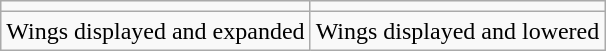<table class="wikitable">
<tr>
<td align="center"></td>
<td align="center"></td>
</tr>
<tr>
<td>Wings displayed and expanded</td>
<td>Wings displayed and lowered</td>
</tr>
</table>
